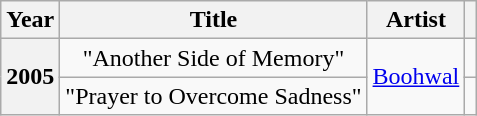<table class="wikitable plainrowheaders" style="text-align:center">
<tr>
<th>Year</th>
<th>Title</th>
<th>Artist</th>
<th class="unsortable"></th>
</tr>
<tr>
<th scope="row" rowspan="2">2005</th>
<td>"Another Side of Memory" </td>
<td rowspan="2"><a href='#'>Boohwal</a></td>
<td></td>
</tr>
<tr>
<td>"Prayer to Overcome Sadness" </td>
<td></td>
</tr>
</table>
